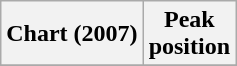<table class="wikitable sortable plainrowheaders" style="text-align:center">
<tr>
<th scope="col">Chart (2007)</th>
<th scope="col">Peak<br>position</th>
</tr>
<tr>
</tr>
</table>
